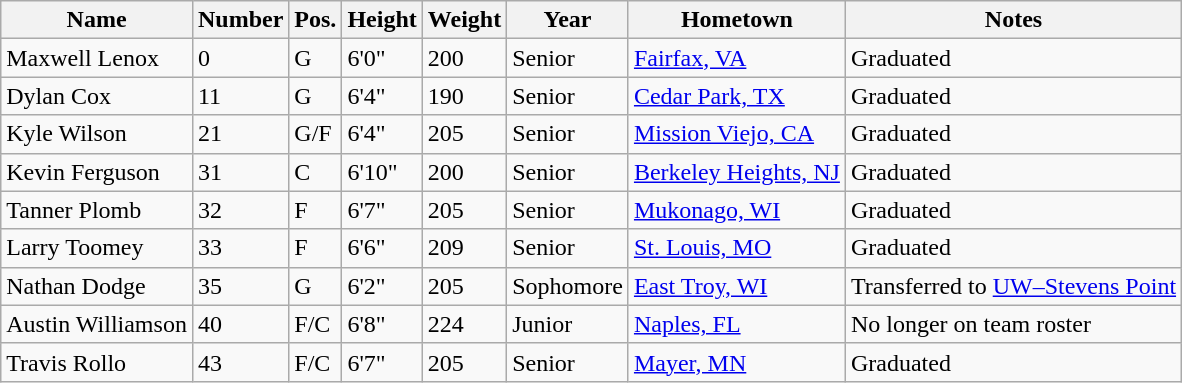<table class="wikitable sortable" border="1">
<tr>
<th>Name</th>
<th>Number</th>
<th>Pos.</th>
<th>Height</th>
<th>Weight</th>
<th>Year</th>
<th>Hometown</th>
<th class="unsortable">Notes</th>
</tr>
<tr>
<td>Maxwell Lenox</td>
<td>0</td>
<td>G</td>
<td>6'0"</td>
<td>200</td>
<td>Senior</td>
<td><a href='#'>Fairfax, VA</a></td>
<td>Graduated</td>
</tr>
<tr>
<td>Dylan Cox</td>
<td>11</td>
<td>G</td>
<td>6'4"</td>
<td>190</td>
<td>Senior</td>
<td><a href='#'>Cedar Park, TX</a></td>
<td>Graduated</td>
</tr>
<tr>
<td>Kyle Wilson</td>
<td>21</td>
<td>G/F</td>
<td>6'4"</td>
<td>205</td>
<td>Senior</td>
<td><a href='#'>Mission Viejo, CA</a></td>
<td>Graduated</td>
</tr>
<tr>
<td>Kevin Ferguson</td>
<td>31</td>
<td>C</td>
<td>6'10"</td>
<td>200</td>
<td>Senior</td>
<td><a href='#'>Berkeley Heights, NJ</a></td>
<td>Graduated</td>
</tr>
<tr>
<td>Tanner Plomb</td>
<td>32</td>
<td>F</td>
<td>6'7"</td>
<td>205</td>
<td>Senior</td>
<td><a href='#'>Mukonago, WI</a></td>
<td>Graduated</td>
</tr>
<tr>
<td>Larry Toomey</td>
<td>33</td>
<td>F</td>
<td>6'6"</td>
<td>209</td>
<td>Senior</td>
<td><a href='#'>St. Louis, MO</a></td>
<td>Graduated</td>
</tr>
<tr>
<td>Nathan Dodge</td>
<td>35</td>
<td>G</td>
<td>6'2"</td>
<td>205</td>
<td>Sophomore</td>
<td><a href='#'>East Troy, WI</a></td>
<td>Transferred to <a href='#'>UW–Stevens Point</a></td>
</tr>
<tr>
<td>Austin Williamson</td>
<td>40</td>
<td>F/C</td>
<td>6'8"</td>
<td>224</td>
<td>Junior</td>
<td><a href='#'>Naples, FL</a></td>
<td>No longer on team roster</td>
</tr>
<tr>
<td>Travis Rollo</td>
<td>43</td>
<td>F/C</td>
<td>6'7"</td>
<td>205</td>
<td>Senior</td>
<td><a href='#'>Mayer, MN</a></td>
<td>Graduated</td>
</tr>
</table>
